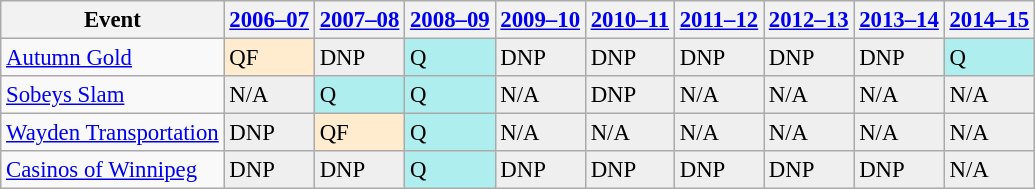<table class="wikitable" style="font-size:95%;">
<tr>
<th>Event</th>
<th><a href='#'>2006–07</a></th>
<th><a href='#'>2007–08</a></th>
<th><a href='#'>2008–09</a></th>
<th><a href='#'>2009–10</a></th>
<th><a href='#'>2010–11</a></th>
<th><a href='#'>2011–12</a></th>
<th><a href='#'>2012–13</a></th>
<th><a href='#'>2013–14</a></th>
<th><a href='#'>2014–15</a></th>
</tr>
<tr>
<td><a href='#'>Autumn Gold</a></td>
<td style="background:#ffebcd;">QF</td>
<td style="background:#EFEFEF;">DNP</td>
<td style="background:#afeeee;">Q</td>
<td style="background:#EFEFEF;">DNP</td>
<td style="background:#EFEFEF;">DNP</td>
<td style="background:#EFEFEF;">DNP</td>
<td style="background:#EFEFEF;">DNP</td>
<td style="background:#EFEFEF;">DNP</td>
<td style="background:#afeeee;">Q</td>
</tr>
<tr>
<td><a href='#'>Sobeys Slam</a></td>
<td style="background:#EFEFEF;">N/A</td>
<td style="background:#afeeee;">Q</td>
<td style="background:#afeeee;">Q</td>
<td style="background:#EFEFEF;">N/A</td>
<td style="background:#EFEFEF;">DNP</td>
<td style="background:#EFEFEF;">N/A</td>
<td style="background:#EFEFEF;">N/A</td>
<td style="background:#EFEFEF;">N/A</td>
<td style="background:#EFEFEF;">N/A</td>
</tr>
<tr>
<td><a href='#'>Wayden Transportation</a></td>
<td style="background:#EFEFEF;">DNP</td>
<td style="background:#ffebcd;">QF</td>
<td style="background:#afeeee;">Q</td>
<td style="background:#EFEFEF;">N/A</td>
<td style="background:#EFEFEF;">N/A</td>
<td style="background:#EFEFEF;">N/A</td>
<td style="background:#EFEFEF;">N/A</td>
<td style="background:#EFEFEF;">N/A</td>
<td style="background:#EFEFEF;">N/A</td>
</tr>
<tr>
<td><a href='#'>Casinos of Winnipeg</a></td>
<td style="background:#EFEFEF;">DNP</td>
<td style="background:#EFEFEF;">DNP</td>
<td style="background:#afeeee;">Q</td>
<td style="background:#EFEFEF;">DNP</td>
<td style="background:#EFEFEF;">DNP</td>
<td style="background:#EFEFEF;">DNP</td>
<td style="background:#EFEFEF;">DNP</td>
<td style="background:#EFEFEF;">DNP</td>
<td style="background:#EFEFEF;">N/A</td>
</tr>
</table>
